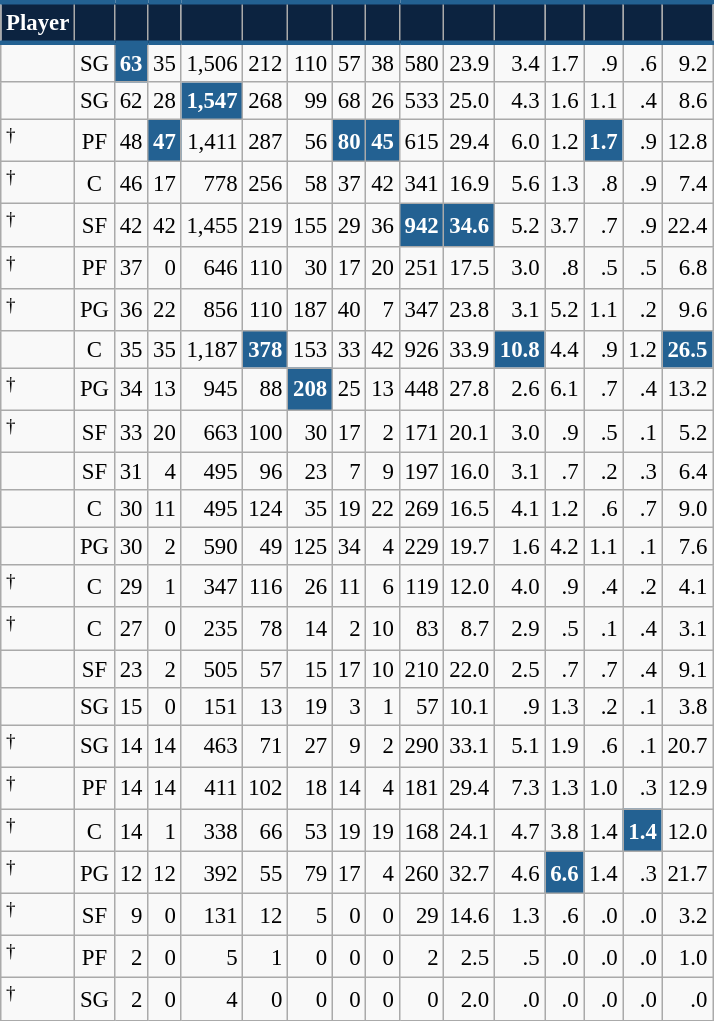<table class="wikitable sortable" style="font-size: 95%; text-align:right;">
<tr>
<th style="background:#0C2340; color:#FFFFFF; border-top:#236192 3px solid; border-bottom:#236192 3px solid;">Player</th>
<th style="background:#0C2340; color:#FFFFFF; border-top:#236192 3px solid; border-bottom:#236192 3px solid;"></th>
<th style="background:#0C2340; color:#FFFFFF; border-top:#236192 3px solid; border-bottom:#236192 3px solid;"></th>
<th style="background:#0C2340; color:#FFFFFF; border-top:#236192 3px solid; border-bottom:#236192 3px solid;"></th>
<th style="background:#0C2340; color:#FFFFFF; border-top:#236192 3px solid; border-bottom:#236192 3px solid;"></th>
<th style="background:#0C2340; color:#FFFFFF; border-top:#236192 3px solid; border-bottom:#236192 3px solid;"></th>
<th style="background:#0C2340; color:#FFFFFF; border-top:#236192 3px solid; border-bottom:#236192 3px solid;"></th>
<th style="background:#0C2340; color:#FFFFFF; border-top:#236192 3px solid; border-bottom:#236192 3px solid;"></th>
<th style="background:#0C2340; color:#FFFFFF; border-top:#236192 3px solid; border-bottom:#236192 3px solid;"></th>
<th style="background:#0C2340; color:#FFFFFF; border-top:#236192 3px solid; border-bottom:#236192 3px solid;"></th>
<th style="background:#0C2340; color:#FFFFFF; border-top:#236192 3px solid; border-bottom:#236192 3px solid;"></th>
<th style="background:#0C2340; color:#FFFFFF; border-top:#236192 3px solid; border-bottom:#236192 3px solid;"></th>
<th style="background:#0C2340; color:#FFFFFF; border-top:#236192 3px solid; border-bottom:#236192 3px solid;"></th>
<th style="background:#0C2340; color:#FFFFFF; border-top:#236192 3px solid; border-bottom:#236192 3px solid;"></th>
<th style="background:#0C2340; color:#FFFFFF; border-top:#236192 3px solid; border-bottom:#236192 3px solid;"></th>
<th style="background:#0C2340; color:#FFFFFF; border-top:#236192 3px solid; border-bottom:#236192 3px solid;"></th>
</tr>
<tr>
<td style="text-align:left;"></td>
<td style="text-align:center;">SG</td>
<td style="background:#236192; color:#FFFFFF;"><strong>63</strong></td>
<td>35</td>
<td>1,506</td>
<td>212</td>
<td>110</td>
<td>57</td>
<td>38</td>
<td>580</td>
<td>23.9</td>
<td>3.4</td>
<td>1.7</td>
<td>.9</td>
<td>.6</td>
<td>9.2</td>
</tr>
<tr>
<td style="text-align:left;"></td>
<td style="text-align:center;">SG</td>
<td>62</td>
<td>28</td>
<td style="background:#236192; color:#FFFFFF;"><strong>1,547</strong></td>
<td>268</td>
<td>99</td>
<td>68</td>
<td>26</td>
<td>533</td>
<td>25.0</td>
<td>4.3</td>
<td>1.6</td>
<td>1.1</td>
<td>.4</td>
<td>8.6</td>
</tr>
<tr>
<td style="text-align:left;"><sup>†</sup></td>
<td style="text-align:center;">PF</td>
<td>48</td>
<td style="background:#236192; color:#FFFFFF;"><strong>47</strong></td>
<td>1,411</td>
<td>287</td>
<td>56</td>
<td style="background:#236192; color:#FFFFFF;"><strong>80</strong></td>
<td style="background:#236192; color:#FFFFFF;"><strong>45</strong></td>
<td>615</td>
<td>29.4</td>
<td>6.0</td>
<td>1.2</td>
<td style="background:#236192; color:#FFFFFF;"><strong>1.7</strong></td>
<td>.9</td>
<td>12.8</td>
</tr>
<tr>
<td style="text-align:left;"><sup>†</sup></td>
<td style="text-align:center;">C</td>
<td>46</td>
<td>17</td>
<td>778</td>
<td>256</td>
<td>58</td>
<td>37</td>
<td>42</td>
<td>341</td>
<td>16.9</td>
<td>5.6</td>
<td>1.3</td>
<td>.8</td>
<td>.9</td>
<td>7.4</td>
</tr>
<tr>
<td style="text-align:left;"><sup>†</sup></td>
<td style="text-align:center;">SF</td>
<td>42</td>
<td>42</td>
<td>1,455</td>
<td>219</td>
<td>155</td>
<td>29</td>
<td>36</td>
<td style="background:#236192; color:#FFFFFF;"><strong>942</strong></td>
<td style="background:#236192; color:#FFFFFF;"><strong>34.6</strong></td>
<td>5.2</td>
<td>3.7</td>
<td>.7</td>
<td>.9</td>
<td>22.4</td>
</tr>
<tr>
<td style="text-align:left;"><sup>†</sup></td>
<td style="text-align:center;">PF</td>
<td>37</td>
<td>0</td>
<td>646</td>
<td>110</td>
<td>30</td>
<td>17</td>
<td>20</td>
<td>251</td>
<td>17.5</td>
<td>3.0</td>
<td>.8</td>
<td>.5</td>
<td>.5</td>
<td>6.8</td>
</tr>
<tr>
<td style="text-align:left;"><sup>†</sup></td>
<td style="text-align:center;">PG</td>
<td>36</td>
<td>22</td>
<td>856</td>
<td>110</td>
<td>187</td>
<td>40</td>
<td>7</td>
<td>347</td>
<td>23.8</td>
<td>3.1</td>
<td>5.2</td>
<td>1.1</td>
<td>.2</td>
<td>9.6</td>
</tr>
<tr>
<td style="text-align:left;"></td>
<td style="text-align:center;">C</td>
<td>35</td>
<td>35</td>
<td>1,187</td>
<td style="background:#236192; color:#FFFFFF;"><strong>378</strong></td>
<td>153</td>
<td>33</td>
<td>42</td>
<td>926</td>
<td>33.9</td>
<td style="background:#236192; color:#FFFFFF;"><strong>10.8</strong></td>
<td>4.4</td>
<td>.9</td>
<td>1.2</td>
<td style="background:#236192; color:#FFFFFF;"><strong>26.5</strong></td>
</tr>
<tr>
<td style="text-align:left;"><sup>†</sup></td>
<td style="text-align:center;">PG</td>
<td>34</td>
<td>13</td>
<td>945</td>
<td>88</td>
<td style="background:#236192; color:#FFFFFF;"><strong>208</strong></td>
<td>25</td>
<td>13</td>
<td>448</td>
<td>27.8</td>
<td>2.6</td>
<td>6.1</td>
<td>.7</td>
<td>.4</td>
<td>13.2</td>
</tr>
<tr>
<td style="text-align:left;"><sup>†</sup></td>
<td style="text-align:center;">SF</td>
<td>33</td>
<td>20</td>
<td>663</td>
<td>100</td>
<td>30</td>
<td>17</td>
<td>2</td>
<td>171</td>
<td>20.1</td>
<td>3.0</td>
<td>.9</td>
<td>.5</td>
<td>.1</td>
<td>5.2</td>
</tr>
<tr>
<td style="text-align:left;"></td>
<td style="text-align:center;">SF</td>
<td>31</td>
<td>4</td>
<td>495</td>
<td>96</td>
<td>23</td>
<td>7</td>
<td>9</td>
<td>197</td>
<td>16.0</td>
<td>3.1</td>
<td>.7</td>
<td>.2</td>
<td>.3</td>
<td>6.4</td>
</tr>
<tr>
<td style="text-align:left;"></td>
<td style="text-align:center;">C</td>
<td>30</td>
<td>11</td>
<td>495</td>
<td>124</td>
<td>35</td>
<td>19</td>
<td>22</td>
<td>269</td>
<td>16.5</td>
<td>4.1</td>
<td>1.2</td>
<td>.6</td>
<td>.7</td>
<td>9.0</td>
</tr>
<tr>
<td style="text-align:left;"></td>
<td style="text-align:center;">PG</td>
<td>30</td>
<td>2</td>
<td>590</td>
<td>49</td>
<td>125</td>
<td>34</td>
<td>4</td>
<td>229</td>
<td>19.7</td>
<td>1.6</td>
<td>4.2</td>
<td>1.1</td>
<td>.1</td>
<td>7.6</td>
</tr>
<tr>
<td style="text-align:left;"><sup>†</sup></td>
<td style="text-align:center;">C</td>
<td>29</td>
<td>1</td>
<td>347</td>
<td>116</td>
<td>26</td>
<td>11</td>
<td>6</td>
<td>119</td>
<td>12.0</td>
<td>4.0</td>
<td>.9</td>
<td>.4</td>
<td>.2</td>
<td>4.1</td>
</tr>
<tr>
<td style="text-align:left;"><sup>†</sup></td>
<td style="text-align:center;">C</td>
<td>27</td>
<td>0</td>
<td>235</td>
<td>78</td>
<td>14</td>
<td>2</td>
<td>10</td>
<td>83</td>
<td>8.7</td>
<td>2.9</td>
<td>.5</td>
<td>.1</td>
<td>.4</td>
<td>3.1</td>
</tr>
<tr>
<td style="text-align:left;"></td>
<td style="text-align:center;">SF</td>
<td>23</td>
<td>2</td>
<td>505</td>
<td>57</td>
<td>15</td>
<td>17</td>
<td>10</td>
<td>210</td>
<td>22.0</td>
<td>2.5</td>
<td>.7</td>
<td>.7</td>
<td>.4</td>
<td>9.1</td>
</tr>
<tr>
<td style="text-align:left;"></td>
<td style="text-align:center;">SG</td>
<td>15</td>
<td>0</td>
<td>151</td>
<td>13</td>
<td>19</td>
<td>3</td>
<td>1</td>
<td>57</td>
<td>10.1</td>
<td>.9</td>
<td>1.3</td>
<td>.2</td>
<td>.1</td>
<td>3.8</td>
</tr>
<tr>
<td style="text-align:left;"><sup>†</sup></td>
<td style="text-align:center;">SG</td>
<td>14</td>
<td>14</td>
<td>463</td>
<td>71</td>
<td>27</td>
<td>9</td>
<td>2</td>
<td>290</td>
<td>33.1</td>
<td>5.1</td>
<td>1.9</td>
<td>.6</td>
<td>.1</td>
<td>20.7</td>
</tr>
<tr>
<td style="text-align:left;"><sup>†</sup></td>
<td style="text-align:center;">PF</td>
<td>14</td>
<td>14</td>
<td>411</td>
<td>102</td>
<td>18</td>
<td>14</td>
<td>4</td>
<td>181</td>
<td>29.4</td>
<td>7.3</td>
<td>1.3</td>
<td>1.0</td>
<td>.3</td>
<td>12.9</td>
</tr>
<tr>
<td style="text-align:left;"><sup>†</sup></td>
<td style="text-align:center;">C</td>
<td>14</td>
<td>1</td>
<td>338</td>
<td>66</td>
<td>53</td>
<td>19</td>
<td>19</td>
<td>168</td>
<td>24.1</td>
<td>4.7</td>
<td>3.8</td>
<td>1.4</td>
<td style="background:#236192; color:#FFFFFF;"><strong>1.4</strong></td>
<td>12.0</td>
</tr>
<tr>
<td style="text-align:left;"><sup>†</sup></td>
<td style="text-align:center;">PG</td>
<td>12</td>
<td>12</td>
<td>392</td>
<td>55</td>
<td>79</td>
<td>17</td>
<td>4</td>
<td>260</td>
<td>32.7</td>
<td>4.6</td>
<td style="background:#236192; color:#FFFFFF;"><strong>6.6</strong></td>
<td>1.4</td>
<td>.3</td>
<td>21.7</td>
</tr>
<tr>
<td style="text-align:left;"><sup>†</sup></td>
<td style="text-align:center;">SF</td>
<td>9</td>
<td>0</td>
<td>131</td>
<td>12</td>
<td>5</td>
<td>0</td>
<td>0</td>
<td>29</td>
<td>14.6</td>
<td>1.3</td>
<td>.6</td>
<td>.0</td>
<td>.0</td>
<td>3.2</td>
</tr>
<tr>
<td style="text-align:left;"><sup>†</sup></td>
<td style="text-align:center;">PF</td>
<td>2</td>
<td>0</td>
<td>5</td>
<td>1</td>
<td>0</td>
<td>0</td>
<td>0</td>
<td>2</td>
<td>2.5</td>
<td>.5</td>
<td>.0</td>
<td>.0</td>
<td>.0</td>
<td>1.0</td>
</tr>
<tr>
<td style="text-align:left;"><sup>†</sup></td>
<td style="text-align:center;">SG</td>
<td>2</td>
<td>0</td>
<td>4</td>
<td>0</td>
<td>0</td>
<td>0</td>
<td>0</td>
<td>0</td>
<td>2.0</td>
<td>.0</td>
<td>.0</td>
<td>.0</td>
<td>.0</td>
<td>.0</td>
</tr>
</table>
